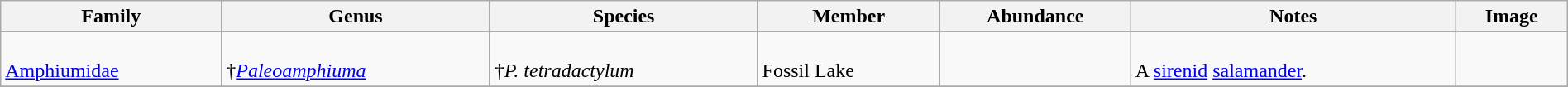<table class="wikitable" style="margin:auto;width:100%;">
<tr>
<th>Family</th>
<th>Genus</th>
<th>Species</th>
<th>Member</th>
<th>Abundance</th>
<th>Notes</th>
<th>Image</th>
</tr>
<tr>
<td><br><a href='#'>Amphiumidae</a></td>
<td><br>†<em><a href='#'>Paleoamphiuma</a></em></td>
<td><br>†<em>P. tetradactylum</em> </td>
<td><br>Fossil Lake</td>
<td></td>
<td><br>A <a href='#'>sirenid</a> <a href='#'>salamander</a>.</td>
<td><br></td>
</tr>
<tr>
</tr>
</table>
